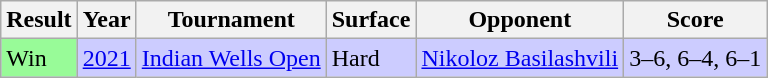<table class="sortable wikitable">
<tr>
<th>Result</th>
<th>Year</th>
<th>Tournament</th>
<th>Surface</th>
<th>Opponent</th>
<th>Score</th>
</tr>
<tr bgcolor=ccccff>
<td bgcolor=98FB98>Win</td>
<td><a href='#'>2021</a></td>
<td><a href='#'>Indian Wells Open</a></td>
<td>Hard</td>
<td> <a href='#'>Nikoloz Basilashvili</a></td>
<td>3–6, 6–4, 6–1</td>
</tr>
</table>
